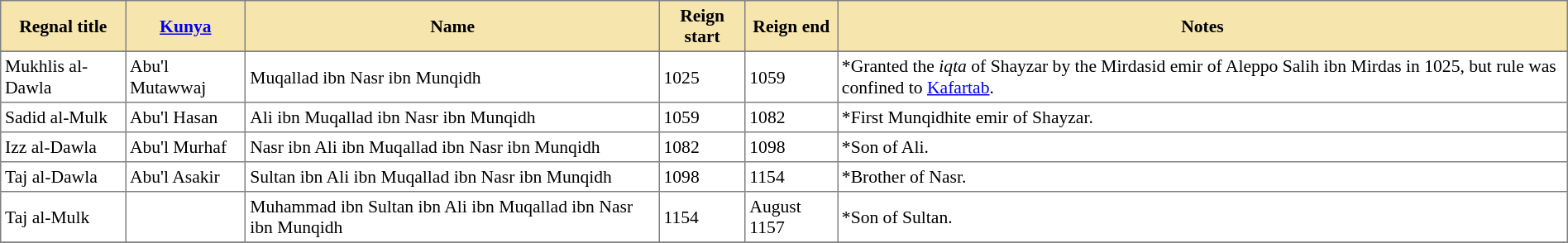<table class="nowraplinks" cellspacing="0" cellpadding="3" rules="all" style="background:##f6e6ae; border-style: solid; border-width: 1px; font-size:90%; empty-cells:show; border-collapse:collapse">
<tr style="background:#f6e6ae;">
<th>Regnal title</th>
<th><a href='#'>Kunya</a></th>
<th>Name</th>
<th>Reign start</th>
<th>Reign end</th>
<th>Notes</th>
</tr>
<tr>
</tr>
<tr bgcolor="#ffffff">
<td>Mukhlis al-Dawla</td>
<td>Abu'l Mutawwaj</td>
<td>Muqallad ibn Nasr ibn Munqidh</td>
<td>1025</td>
<td>1059</td>
<td>*Granted the <em>iqta</em> of Shayzar by the Mirdasid emir of Aleppo Salih ibn Mirdas in 1025, but rule was confined to <a href='#'>Kafartab</a>.</td>
</tr>
<tr bgcolor="#ffffff">
<td>Sadid al-Mulk</td>
<td>Abu'l Hasan</td>
<td>Ali ibn Muqallad ibn Nasr ibn Munqidh</td>
<td>1059</td>
<td>1082</td>
<td>*First Munqidhite emir of Shayzar.</td>
</tr>
<tr bgcolor="#ffffff">
<td>Izz al-Dawla</td>
<td>Abu'l Murhaf</td>
<td>Nasr ibn Ali ibn Muqallad ibn Nasr ibn Munqidh</td>
<td>1082</td>
<td>1098</td>
<td>*Son of Ali.</td>
</tr>
<tr bgcolor="#ffffff">
<td>Taj al-Dawla</td>
<td>Abu'l Asakir</td>
<td>Sultan ibn Ali ibn Muqallad ibn Nasr ibn Munqidh</td>
<td>1098</td>
<td>1154</td>
<td>*Brother of Nasr.</td>
</tr>
<tr bgcolor="#ffffff">
<td>Taj al-Mulk</td>
<td></td>
<td>Muhammad ibn Sultan ibn Ali ibn Muqallad ibn Nasr ibn Munqidh</td>
<td>1154</td>
<td>August 1157</td>
<td>*Son of Sultan.</td>
</tr>
<tr bgcolor="#ffffff">
</tr>
</table>
